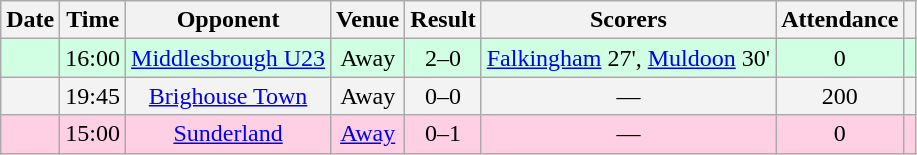<table class="wikitable sortable" style="text-align:center">
<tr>
<th>Date</th>
<th>Time</th>
<th>Opponent</th>
<th>Venue</th>
<th>Result</th>
<th class="unsortable">Scorers</th>
<th>Attendance</th>
<th class="unsortable"></th>
</tr>
<tr style="background-color: #d0ffe3;">
<td></td>
<td>16:00</td>
<td><a href='#'>Middlesbrough U23</a></td>
<td>Away</td>
<td>2–0</td>
<td><a href='#'>Falkingham</a> 27', <a href='#'>Muldoon</a> 30'</td>
<td>0</td>
<td></td>
</tr>
<tr style="background-color: #f3f3f3;">
<td></td>
<td>19:45</td>
<td><a href='#'>Brighouse Town</a></td>
<td>Away</td>
<td>0–0</td>
<td>—</td>
<td>200</td>
<td></td>
</tr>
<tr style="background-color: #ffd0e3;">
<td></td>
<td>15:00</td>
<td><a href='#'>Sunderland</a></td>
<td><a href='#'>Away</a></td>
<td>0–1</td>
<td>—</td>
<td>0</td>
<td></td>
</tr>
</table>
